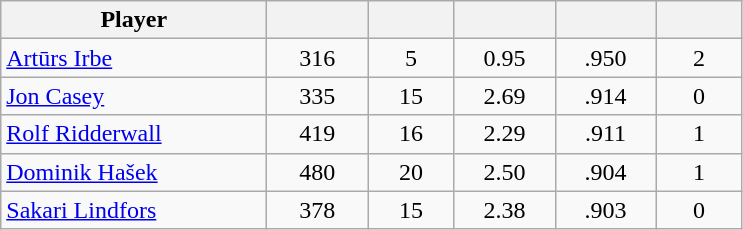<table class="wikitable sortable" style="text-align:center;">
<tr>
<th style="width:170px;">Player</th>
<th style="width:60px;"></th>
<th style="width:50px;"></th>
<th style="width:60px;"></th>
<th style="width:60px;"></th>
<th style="width:50px;"></th>
</tr>
<tr>
<td style="text-align:left;"> <a href='#'>Artūrs Irbe</a></td>
<td>316</td>
<td>5</td>
<td>0.95</td>
<td>.950</td>
<td>2</td>
</tr>
<tr>
<td style="text-align:left;"> <a href='#'>Jon Casey</a></td>
<td>335</td>
<td>15</td>
<td>2.69</td>
<td>.914</td>
<td>0</td>
</tr>
<tr>
<td style="text-align:left;"> <a href='#'>Rolf Ridderwall</a></td>
<td>419</td>
<td>16</td>
<td>2.29</td>
<td>.911</td>
<td>1</td>
</tr>
<tr>
<td style="text-align:left;"> <a href='#'>Dominik Hašek</a></td>
<td>480</td>
<td>20</td>
<td>2.50</td>
<td>.904</td>
<td>1</td>
</tr>
<tr>
<td style="text-align:left;"> <a href='#'>Sakari Lindfors</a></td>
<td>378</td>
<td>15</td>
<td>2.38</td>
<td>.903</td>
<td>0</td>
</tr>
</table>
